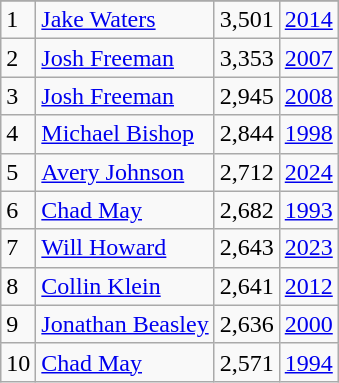<table class="wikitable">
<tr>
</tr>
<tr>
<td>1</td>
<td><a href='#'>Jake Waters</a></td>
<td>3,501</td>
<td><a href='#'>2014</a></td>
</tr>
<tr>
<td>2</td>
<td><a href='#'>Josh Freeman</a></td>
<td>3,353</td>
<td><a href='#'>2007</a></td>
</tr>
<tr>
<td>3</td>
<td><a href='#'>Josh Freeman</a></td>
<td>2,945</td>
<td><a href='#'>2008</a></td>
</tr>
<tr>
<td>4</td>
<td><a href='#'>Michael Bishop</a></td>
<td>2,844</td>
<td><a href='#'>1998</a></td>
</tr>
<tr>
<td>5</td>
<td><a href='#'>Avery Johnson</a></td>
<td>2,712</td>
<td><a href='#'>2024</a></td>
</tr>
<tr>
<td>6</td>
<td><a href='#'>Chad May</a></td>
<td>2,682</td>
<td><a href='#'>1993</a></td>
</tr>
<tr>
<td>7</td>
<td><a href='#'>Will Howard</a></td>
<td>2,643</td>
<td><a href='#'>2023</a></td>
</tr>
<tr>
<td>8</td>
<td><a href='#'>Collin Klein</a></td>
<td>2,641</td>
<td><a href='#'>2012</a></td>
</tr>
<tr>
<td>9</td>
<td><a href='#'>Jonathan Beasley</a></td>
<td>2,636</td>
<td><a href='#'>2000</a></td>
</tr>
<tr>
<td>10</td>
<td><a href='#'>Chad May</a></td>
<td>2,571</td>
<td><a href='#'>1994</a></td>
</tr>
</table>
